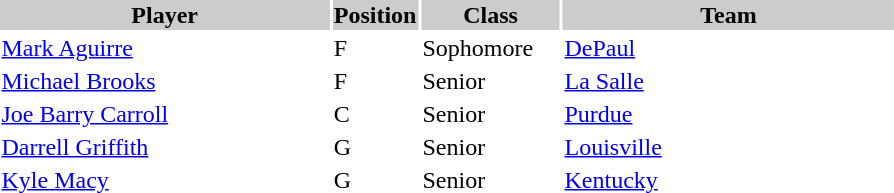<table style="width:600px" "border:'1' 'solid' 'gray'">
<tr>
<th style="background:#CCCCCC;width:40%">Player</th>
<th style="background:#CCCCCC;width:4%">Position</th>
<th style="background:#CCCCCC;width:16%">Class</th>
<th style="background:#CCCCCC;width:40%">Team</th>
</tr>
<tr>
<td><a href='#'>Mark Aguirre</a></td>
<td>F</td>
<td>Sophomore</td>
<td><a href='#'>DePaul</a></td>
</tr>
<tr>
<td><a href='#'>Michael Brooks</a></td>
<td>F</td>
<td>Senior</td>
<td><a href='#'>La Salle</a></td>
</tr>
<tr>
<td><a href='#'>Joe Barry Carroll</a></td>
<td>C</td>
<td>Senior</td>
<td><a href='#'>Purdue</a></td>
</tr>
<tr>
<td><a href='#'>Darrell Griffith</a></td>
<td>G</td>
<td>Senior</td>
<td><a href='#'>Louisville</a></td>
</tr>
<tr>
<td><a href='#'>Kyle Macy</a></td>
<td>G</td>
<td>Senior</td>
<td><a href='#'>Kentucky</a></td>
</tr>
</table>
